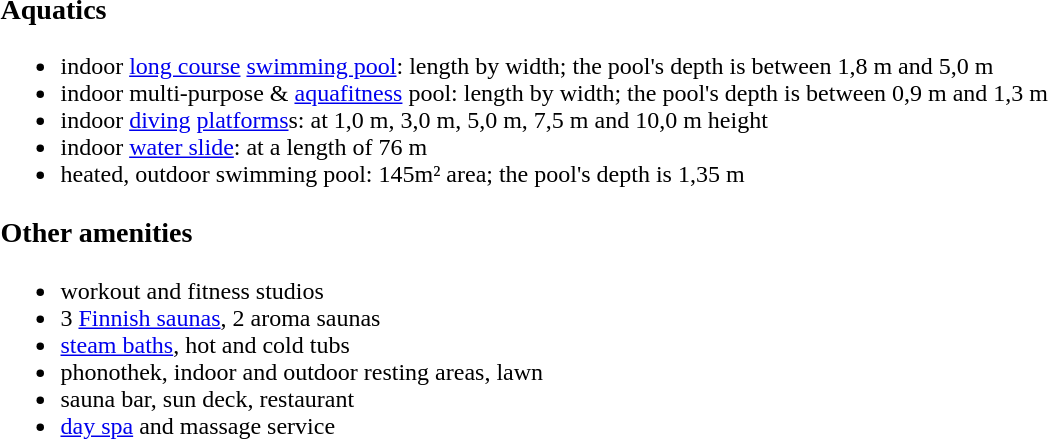<table>
<tr>
<td valign=top><br><h3>Aquatics</h3><ul><li>indoor <a href='#'>long course</a> <a href='#'>swimming pool</a>:  length by  width; the pool's depth is between 1,8 m and 5,0 m</li><li>indoor multi-purpose & <a href='#'>aquafitness</a> pool:  length by  width; the pool's depth is between 0,9 m and 1,3 m</li><li>indoor <a href='#'>diving</a> <a href='#'>platforms</a>s: at 1,0 m, 3,0 m, 5,0 m, 7,5 m and 10,0 m height</li><li>indoor <a href='#'>water slide</a>: at a length of 76 m</li><li>heated, outdoor swimming pool: 145m² area; the pool's depth is 1,35 m</li></ul><h3>Other amenities</h3><ul><li>workout and fitness studios</li><li>3 <a href='#'>Finnish saunas</a>, 2 aroma saunas</li><li><a href='#'>steam baths</a>, hot and cold tubs</li><li>phonothek, indoor and outdoor resting areas, lawn</li><li>sauna bar, sun deck, restaurant</li><li><a href='#'>day spa</a> and massage service</li></ul></td>
</tr>
</table>
